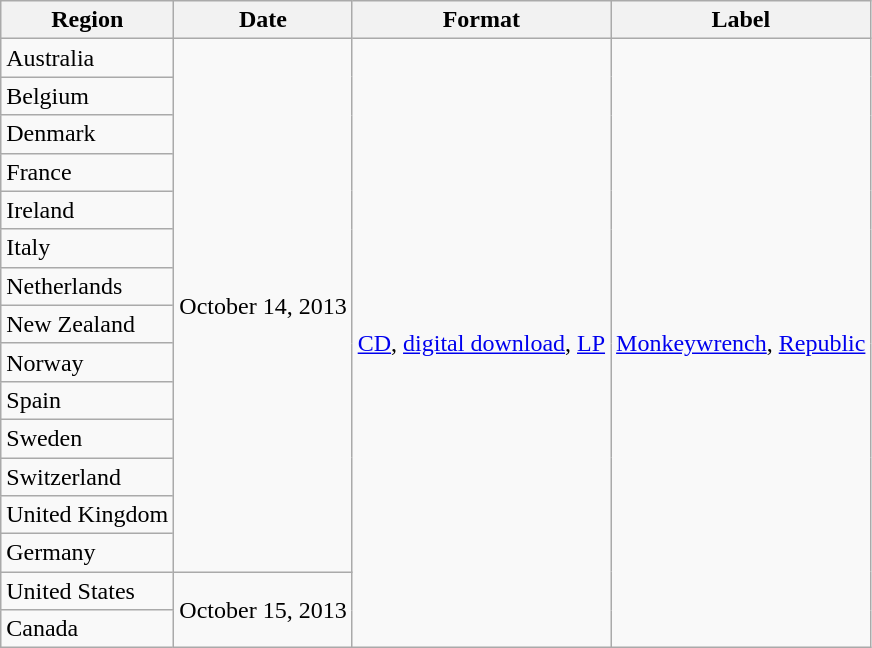<table class="wikitable">
<tr>
<th>Region</th>
<th>Date</th>
<th>Format</th>
<th>Label</th>
</tr>
<tr>
<td>Australia</td>
<td rowspan="14">October 14, 2013</td>
<td rowspan="16"><a href='#'>CD</a>, <a href='#'>digital download</a>, <a href='#'>LP</a></td>
<td rowspan="16"><a href='#'>Monkeywrench</a>, <a href='#'>Republic</a></td>
</tr>
<tr>
<td>Belgium</td>
</tr>
<tr>
<td>Denmark</td>
</tr>
<tr>
<td>France</td>
</tr>
<tr>
<td>Ireland</td>
</tr>
<tr>
<td>Italy</td>
</tr>
<tr>
<td>Netherlands</td>
</tr>
<tr>
<td>New Zealand</td>
</tr>
<tr>
<td>Norway</td>
</tr>
<tr>
<td>Spain</td>
</tr>
<tr>
<td>Sweden</td>
</tr>
<tr>
<td>Switzerland</td>
</tr>
<tr>
<td>United Kingdom</td>
</tr>
<tr>
<td>Germany</td>
</tr>
<tr>
<td>United States</td>
<td rowspan="2">October 15, 2013</td>
</tr>
<tr>
<td>Canada</td>
</tr>
</table>
